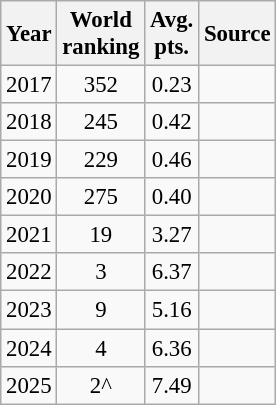<table class="wikitable" style="text-align:center; font-size: 95%;">
<tr>
<th>Year</th>
<th>World<br>ranking</th>
<th>Avg.<br> pts.</th>
<th>Source</th>
</tr>
<tr>
<td>2017</td>
<td>352</td>
<td>0.23</td>
<td></td>
</tr>
<tr>
<td>2018</td>
<td>245</td>
<td>0.42</td>
<td></td>
</tr>
<tr>
<td>2019</td>
<td>229</td>
<td>0.46</td>
<td></td>
</tr>
<tr>
<td>2020</td>
<td>275</td>
<td>0.40</td>
<td></td>
</tr>
<tr>
<td>2021</td>
<td>19</td>
<td>3.27</td>
<td></td>
</tr>
<tr>
<td>2022</td>
<td>3</td>
<td>6.37</td>
<td></td>
</tr>
<tr>
<td>2023</td>
<td>9</td>
<td>5.16</td>
<td></td>
</tr>
<tr>
<td>2024</td>
<td>4</td>
<td>6.36</td>
<td></td>
</tr>
<tr>
<td>2025</td>
<td>2^</td>
<td>7.49</td>
<td></td>
</tr>
</table>
